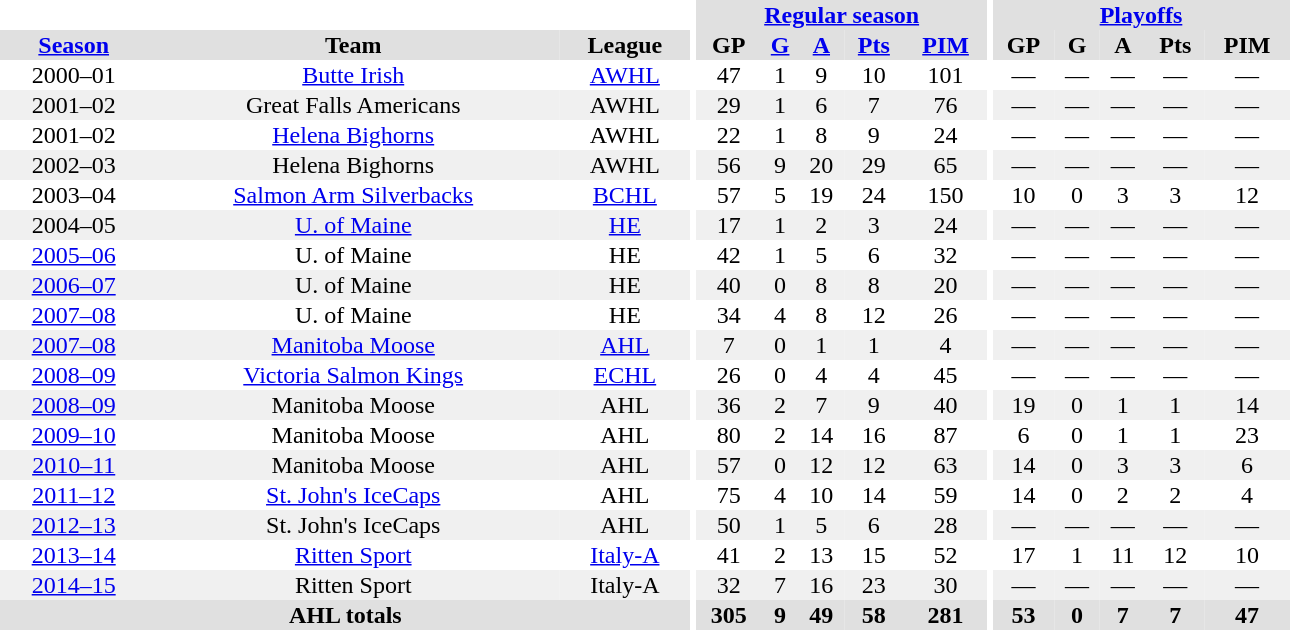<table border="0" cellpadding="1" cellspacing="0" style="text-align:center; width:68%">
<tr bgcolor="#e0e0e0">
<th colspan="3"  bgcolor="#ffffff"></th>
<th rowspan="99" bgcolor="#ffffff"></th>
<th colspan="5"><a href='#'>Regular season</a></th>
<th rowspan="99" bgcolor="#ffffff"></th>
<th colspan="5"><a href='#'>Playoffs</a></th>
</tr>
<tr bgcolor="#e0e0e0">
<th><a href='#'>Season</a></th>
<th>Team</th>
<th>League</th>
<th>GP</th>
<th><a href='#'>G</a></th>
<th><a href='#'>A</a></th>
<th><a href='#'>Pts</a></th>
<th><a href='#'>PIM</a></th>
<th>GP</th>
<th>G</th>
<th>A</th>
<th>Pts</th>
<th>PIM</th>
</tr>
<tr ALIGN="center">
<td>2000–01</td>
<td><a href='#'>Butte Irish</a></td>
<td><a href='#'>AWHL</a></td>
<td>47</td>
<td>1</td>
<td>9</td>
<td>10</td>
<td>101</td>
<td>—</td>
<td>—</td>
<td>—</td>
<td>—</td>
<td>—</td>
</tr>
<tr ALIGN="center" bgcolor="#f0f0f0">
<td>2001–02</td>
<td>Great Falls Americans</td>
<td>AWHL</td>
<td>29</td>
<td>1</td>
<td>6</td>
<td>7</td>
<td>76</td>
<td>—</td>
<td>—</td>
<td>—</td>
<td>—</td>
<td>—</td>
</tr>
<tr ALIGN="center">
<td>2001–02</td>
<td><a href='#'>Helena Bighorns</a></td>
<td>AWHL</td>
<td>22</td>
<td>1</td>
<td>8</td>
<td>9</td>
<td>24</td>
<td>—</td>
<td>—</td>
<td>—</td>
<td>—</td>
<td>—</td>
</tr>
<tr ALIGN="center" bgcolor="#f0f0f0">
<td>2002–03</td>
<td>Helena Bighorns</td>
<td>AWHL</td>
<td>56</td>
<td>9</td>
<td>20</td>
<td>29</td>
<td>65</td>
<td>—</td>
<td>—</td>
<td>—</td>
<td>—</td>
<td>—</td>
</tr>
<tr ALIGN="center">
<td>2003–04</td>
<td><a href='#'>Salmon Arm Silverbacks</a></td>
<td><a href='#'>BCHL</a></td>
<td>57</td>
<td>5</td>
<td>19</td>
<td>24</td>
<td>150</td>
<td>10</td>
<td>0</td>
<td>3</td>
<td>3</td>
<td>12</td>
</tr>
<tr ALIGN="center" bgcolor="#f0f0f0">
<td>2004–05</td>
<td><a href='#'>U. of Maine</a></td>
<td><a href='#'>HE</a></td>
<td>17</td>
<td>1</td>
<td>2</td>
<td>3</td>
<td>24</td>
<td>—</td>
<td>—</td>
<td>—</td>
<td>—</td>
<td>—</td>
</tr>
<tr ALIGN="center">
<td><a href='#'>2005–06</a></td>
<td>U. of Maine</td>
<td>HE</td>
<td>42</td>
<td>1</td>
<td>5</td>
<td>6</td>
<td>32</td>
<td>—</td>
<td>—</td>
<td>—</td>
<td>—</td>
<td>—</td>
</tr>
<tr ALIGN="center" bgcolor="#f0f0f0">
<td><a href='#'>2006–07</a></td>
<td>U. of Maine</td>
<td>HE</td>
<td>40</td>
<td>0</td>
<td>8</td>
<td>8</td>
<td>20</td>
<td>—</td>
<td>—</td>
<td>—</td>
<td>—</td>
<td>—</td>
</tr>
<tr ALIGN="center">
<td><a href='#'>2007–08</a></td>
<td>U. of Maine</td>
<td>HE</td>
<td>34</td>
<td>4</td>
<td>8</td>
<td>12</td>
<td>26</td>
<td>—</td>
<td>—</td>
<td>—</td>
<td>—</td>
<td>—</td>
</tr>
<tr ALIGN="center" bgcolor="#f0f0f0">
<td><a href='#'>2007–08</a></td>
<td><a href='#'>Manitoba Moose</a></td>
<td><a href='#'>AHL</a></td>
<td>7</td>
<td>0</td>
<td>1</td>
<td>1</td>
<td>4</td>
<td>—</td>
<td>—</td>
<td>—</td>
<td>—</td>
<td>—</td>
</tr>
<tr ALIGN="center">
<td><a href='#'>2008–09</a></td>
<td><a href='#'>Victoria Salmon Kings</a></td>
<td><a href='#'>ECHL</a></td>
<td>26</td>
<td>0</td>
<td>4</td>
<td>4</td>
<td>45</td>
<td>—</td>
<td>—</td>
<td>—</td>
<td>—</td>
<td>—</td>
</tr>
<tr ALIGN="center" bgcolor="#f0f0f0">
<td><a href='#'>2008–09</a></td>
<td>Manitoba Moose</td>
<td>AHL</td>
<td>36</td>
<td>2</td>
<td>7</td>
<td>9</td>
<td>40</td>
<td>19</td>
<td>0</td>
<td>1</td>
<td>1</td>
<td>14</td>
</tr>
<tr ALIGN="center">
<td><a href='#'>2009–10</a></td>
<td>Manitoba Moose</td>
<td>AHL</td>
<td>80</td>
<td>2</td>
<td>14</td>
<td>16</td>
<td>87</td>
<td>6</td>
<td>0</td>
<td>1</td>
<td>1</td>
<td>23</td>
</tr>
<tr ALIGN="center" bgcolor="#f0f0f0">
<td><a href='#'>2010–11</a></td>
<td>Manitoba Moose</td>
<td>AHL</td>
<td>57</td>
<td>0</td>
<td>12</td>
<td>12</td>
<td>63</td>
<td>14</td>
<td>0</td>
<td>3</td>
<td>3</td>
<td>6</td>
</tr>
<tr ALIGN="center">
<td><a href='#'>2011–12</a></td>
<td><a href='#'>St. John's IceCaps</a></td>
<td>AHL</td>
<td>75</td>
<td>4</td>
<td>10</td>
<td>14</td>
<td>59</td>
<td>14</td>
<td>0</td>
<td>2</td>
<td>2</td>
<td>4</td>
</tr>
<tr ALIGN="center" bgcolor="#f0f0f0">
<td><a href='#'>2012–13</a></td>
<td>St. John's IceCaps</td>
<td>AHL</td>
<td>50</td>
<td>1</td>
<td>5</td>
<td>6</td>
<td>28</td>
<td>—</td>
<td>—</td>
<td>—</td>
<td>—</td>
<td>—</td>
</tr>
<tr ALIGN="center">
<td><a href='#'>2013–14</a></td>
<td><a href='#'>Ritten Sport</a></td>
<td><a href='#'>Italy-A</a></td>
<td>41</td>
<td>2</td>
<td>13</td>
<td>15</td>
<td>52</td>
<td>17</td>
<td>1</td>
<td>11</td>
<td>12</td>
<td>10</td>
</tr>
<tr ALIGN="center"  bgcolor="#f0f0f0">
<td><a href='#'>2014–15</a></td>
<td>Ritten Sport</td>
<td>Italy-A</td>
<td>32</td>
<td>7</td>
<td>16</td>
<td>23</td>
<td>30</td>
<td>—</td>
<td>—</td>
<td>—</td>
<td>—</td>
<td>—</td>
</tr>
<tr ALIGN="center" bgcolor="#e0e0e0">
<th colspan="3">AHL totals</th>
<th>305</th>
<th>9</th>
<th>49</th>
<th>58</th>
<th>281</th>
<th>53</th>
<th>0</th>
<th>7</th>
<th>7</th>
<th>47</th>
</tr>
</table>
